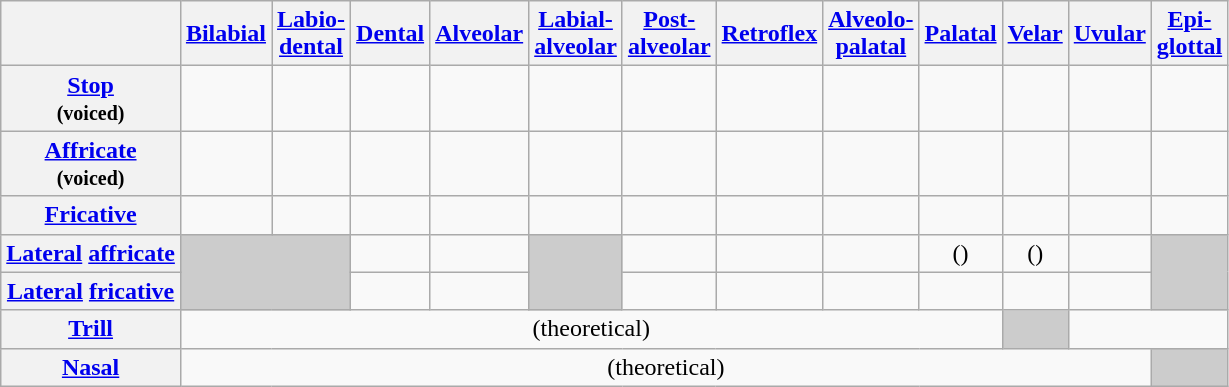<table class=wikitable>
<tr align=center>
<th></th>
<th><a href='#'>Bilabial</a></th>
<th><a href='#'>Labio-<br>dental</a></th>
<th><a href='#'>Dental</a></th>
<th><a href='#'>Alveolar</a></th>
<th><a href='#'>Labial-<br>alveolar</a></th>
<th><a href='#'>Post-<br>alveolar</a></th>
<th><a href='#'>Retroflex</a></th>
<th><a href='#'>Alveolo-<br>palatal</a></th>
<th><a href='#'>Palatal</a></th>
<th><a href='#'>Velar</a></th>
<th><a href='#'>Uvular</a></th>
<th><a href='#'>Epi-<br>glottal</a></th>
</tr>
<tr align=center>
<th><a href='#'>Stop</a><br><small>(voiced)</small></th>
<td></td>
<td></td>
<td></td>
<td></td>
<td></td>
<td></td>
<td></td>
<td></td>
<td></td>
<td></td>
<td></td>
<td></td>
</tr>
<tr align=center>
<th><a href='#'>Affricate</a><br><small>(voiced)</small></th>
<td></td>
<td></td>
<td></td>
<td></td>
<td></td>
<td></td>
<td></td>
<td></td>
<td></td>
<td></td>
<td></td>
<td></td>
</tr>
<tr align=center>
<th><a href='#'>Fricative</a></th>
<td></td>
<td></td>
<td></td>
<td></td>
<td></td>
<td></td>
<td></td>
<td></td>
<td></td>
<td></td>
<td></td>
<td></td>
</tr>
<tr align=center>
<th><a href='#'>Lateral</a> <a href='#'>affricate</a></th>
<td style="background:#ccc" colspan="2" rowspan="2"></td>
<td></td>
<td></td>
<td style="background:#ccc" rowspan="2"></td>
<td></td>
<td></td>
<td></td>
<td> ()</td>
<td> ()</td>
<td></td>
<td style="background:#ccc" rowspan="2"></td>
</tr>
<tr align=center>
<th><a href='#'>Lateral</a> <a href='#'>fricative</a></th>
<td></td>
<td></td>
<td></td>
<td></td>
<td></td>
<td></td>
<td></td>
<td></td>
</tr>
<tr align=center>
<th><a href='#'>Trill</a></th>
<td colspan="9">(theoretical)</td>
<td style="background:#ccc"></td>
<td colspan="2"></td>
</tr>
<tr align=center>
<th><a href='#'>Nasal</a></th>
<td colspan="11">(theoretical)</td>
<td style="background:#ccc"></td>
</tr>
</table>
